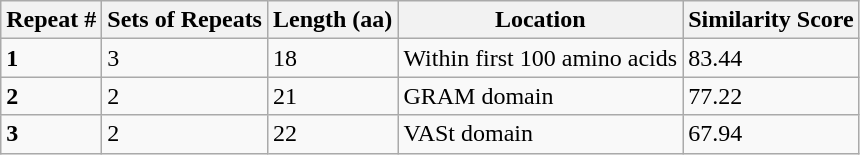<table class="wikitable">
<tr>
<th>Repeat  #</th>
<th>Sets  of Repeats</th>
<th>Length (aa)</th>
<th>Location</th>
<th>Similarity Score</th>
</tr>
<tr>
<td><strong>1</strong></td>
<td>3</td>
<td>18</td>
<td>Within  first 100 amino acids</td>
<td>83.44</td>
</tr>
<tr>
<td><strong>2</strong></td>
<td>2</td>
<td>21</td>
<td>GRAM  domain</td>
<td>77.22</td>
</tr>
<tr>
<td><strong>3</strong></td>
<td>2</td>
<td>22</td>
<td>VASt  domain</td>
<td>67.94</td>
</tr>
</table>
